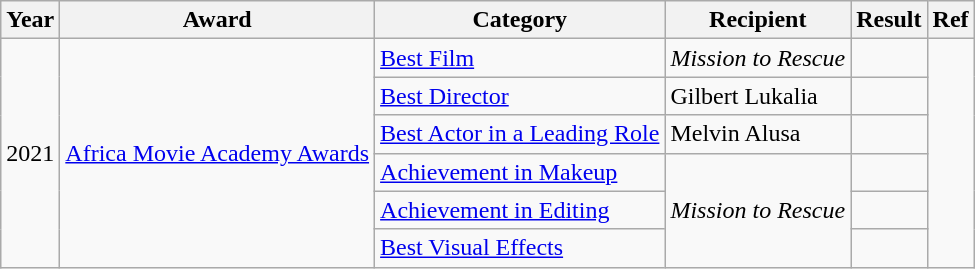<table class="wikitable">
<tr>
<th>Year</th>
<th>Award</th>
<th>Category</th>
<th>Recipient</th>
<th>Result</th>
<th>Ref</th>
</tr>
<tr>
<td rowspan="6">2021</td>
<td rowspan="6"><a href='#'>Africa Movie Academy Awards</a></td>
<td><a href='#'>Best Film</a></td>
<td><em>Mission to Rescue</em></td>
<td></td>
<td rowspan="6"></td>
</tr>
<tr>
<td><a href='#'>Best Director</a></td>
<td>Gilbert Lukalia</td>
<td></td>
</tr>
<tr>
<td><a href='#'>Best Actor in a Leading Role</a></td>
<td>Melvin Alusa</td>
<td></td>
</tr>
<tr>
<td><a href='#'>Achievement in Makeup</a></td>
<td rowspan="3"><em>Mission to Rescue</em></td>
<td></td>
</tr>
<tr>
<td><a href='#'>Achievement in Editing</a></td>
<td></td>
</tr>
<tr>
<td><a href='#'>Best Visual Effects</a></td>
<td></td>
</tr>
</table>
